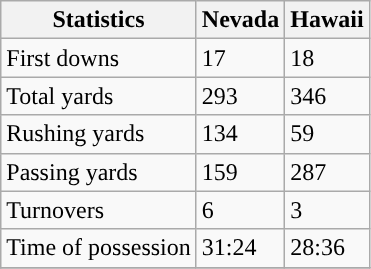<table class="wikitable">
<tr>
<th>Statistics</th>
<th>Nevada</th>
<th>Hawaii</th>
</tr>
<tr>
<td>First downs</td>
<td>17</td>
<td>18</td>
</tr>
<tr>
<td>Total yards</td>
<td>293</td>
<td>346</td>
</tr>
<tr>
<td>Rushing yards</td>
<td>134</td>
<td>59</td>
</tr>
<tr>
<td>Passing yards</td>
<td>159</td>
<td>287</td>
</tr>
<tr>
<td>Turnovers</td>
<td>6</td>
<td>3</td>
</tr>
<tr>
<td>Time of possession</td>
<td>31:24</td>
<td>28:36</td>
</tr>
<tr>
</tr>
</table>
